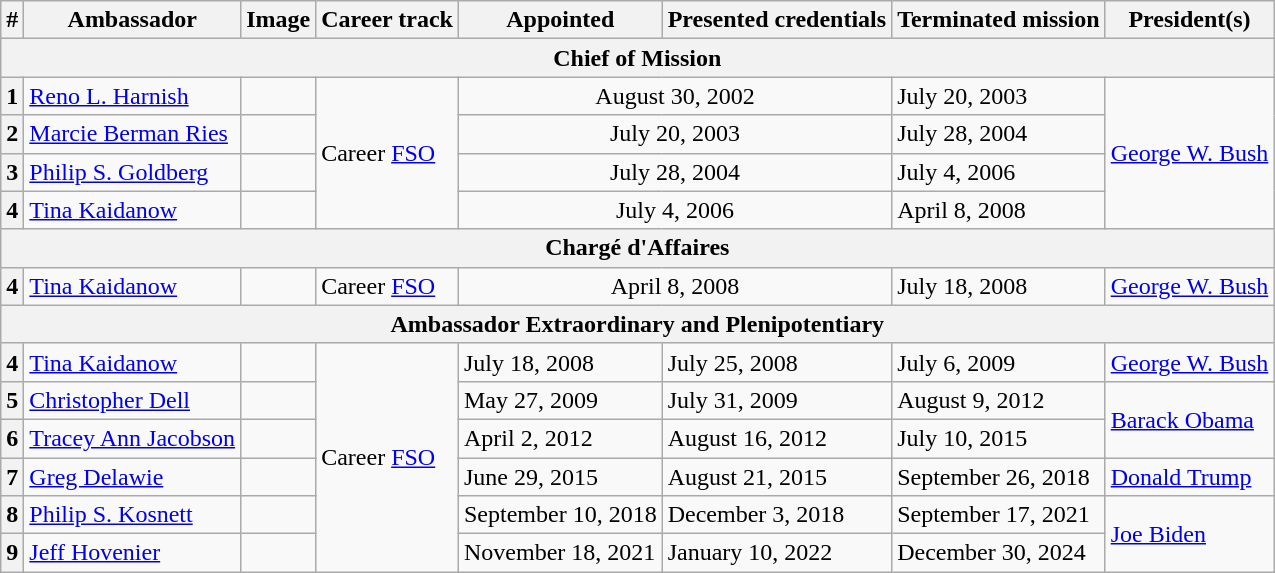<table class="wikitable">
<tr>
<th>#</th>
<th>Ambassador</th>
<th>Image</th>
<th>Career track</th>
<th>Appointed</th>
<th>Presented credentials</th>
<th>Terminated mission</th>
<th>President(s)</th>
</tr>
<tr>
<th colspan="8">Chief of Mission</th>
</tr>
<tr>
<th>1</th>
<td><a href='#'>Reno L. Harnish</a></td>
<td></td>
<td rowspan="4">Career <a href='#'>FSO</a></td>
<td align="center" colspan="2">August 30, 2002</td>
<td>July 20, 2003</td>
<td rowspan="4"><a href='#'>George W. Bush</a></td>
</tr>
<tr>
<th>2</th>
<td><a href='#'>Marcie Berman Ries</a></td>
<td></td>
<td align="center" colspan="2">July 20, 2003</td>
<td>July 28, 2004</td>
</tr>
<tr>
<th>3</th>
<td><a href='#'>Philip S. Goldberg</a></td>
<td></td>
<td align="center" colspan="2">July 28, 2004</td>
<td>July 4, 2006</td>
</tr>
<tr>
<th>4</th>
<td><a href='#'>Tina Kaidanow</a></td>
<td></td>
<td align="center" colspan="2">July 4, 2006</td>
<td>April 8, 2008</td>
</tr>
<tr>
<th colspan="8">Chargé d'Affaires</th>
</tr>
<tr>
<th>4</th>
<td><a href='#'>Tina Kaidanow</a></td>
<td></td>
<td>Career <a href='#'>FSO</a></td>
<td align="center" colspan="2">April 8, 2008</td>
<td>July 18, 2008</td>
<td><a href='#'>George W. Bush</a></td>
</tr>
<tr>
<th colspan="8">Ambassador Extraordinary and Plenipotentiary</th>
</tr>
<tr>
<th rowspan="2">4</th>
<td rowspan="2"><a href='#'>Tina Kaidanow</a></td>
<td rowspan="2"></td>
<td rowspan="10">Career <a href='#'>FSO</a></td>
<td rowspan="2">July 18, 2008</td>
<td rowspan="2">July 25, 2008</td>
<td rowspan="2">July 6, 2009</td>
<td><a href='#'>George W. Bush</a></td>
</tr>
<tr>
<td rowspan="4"><a href='#'>Barack Obama</a></td>
</tr>
<tr>
<th>5</th>
<td><a href='#'>Christopher Dell</a></td>
<td></td>
<td>May 27, 2009</td>
<td>July 31, 2009</td>
<td>August 9, 2012</td>
</tr>
<tr>
<th>6</th>
<td><a href='#'>Tracey Ann Jacobson</a></td>
<td></td>
<td>April 2, 2012</td>
<td>August 16, 2012</td>
<td>July 10, 2015</td>
</tr>
<tr>
<th rowspan="2">7</th>
<td rowspan="2"><a href='#'>Greg Delawie</a></td>
<td rowspan="2"></td>
<td rowspan="2">June 29, 2015</td>
<td rowspan="2">August 21, 2015</td>
<td rowspan="2">September 26, 2018</td>
</tr>
<tr>
<td rowspan="2"><a href='#'>Donald Trump</a></td>
</tr>
<tr>
<th rowspan="2">8</th>
<td rowspan="2"><a href='#'>Philip S. Kosnett</a></td>
<td rowspan="2"></td>
<td rowspan="2">September 10, 2018</td>
<td rowspan="2">December 3, 2018</td>
<td rowspan="2">September 17, 2021</td>
</tr>
<tr>
<td rowspan="2"><a href='#'>Joe Biden</a></td>
</tr>
<tr>
<th>9</th>
<td><a href='#'>Jeff Hovenier</a></td>
<td></td>
<td>November 18, 2021</td>
<td>January 10, 2022</td>
<td>December 30, 2024</td>
</tr>
</table>
